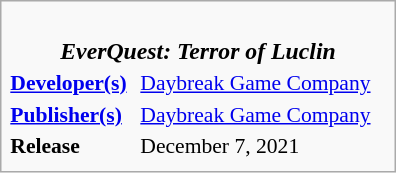<table class="infobox" style="float:right; width:264px; font-size:90%;">
<tr>
<td colspan=2 style="font-size:110%; text-align:center;"><br><strong><em>EverQuest: Terror of Luclin</em></strong><br></td>
</tr>
<tr>
<td><strong><a href='#'>Developer(s)</a></strong></td>
<td><a href='#'>Daybreak Game Company</a></td>
</tr>
<tr>
<td><strong><a href='#'>Publisher(s)</a></strong></td>
<td><a href='#'>Daybreak Game Company</a></td>
</tr>
<tr>
<td><strong>Release</strong></td>
<td>December 7, 2021</td>
</tr>
<tr>
</tr>
</table>
